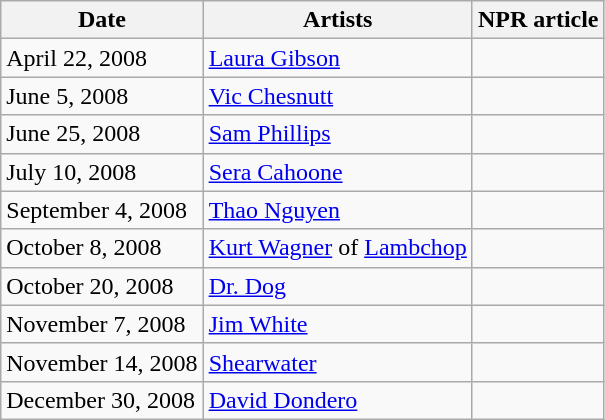<table class="wikitable sortable mw-collapsible mw-collapsed">
<tr>
<th scope="col" data-sort-type="usLongDate">Date</th>
<th scope="col">Artists</th>
<th scope="col" class="unsortable">NPR article</th>
</tr>
<tr>
<td>April 22, 2008</td>
<td><a href='#'>Laura Gibson</a></td>
<td></td>
</tr>
<tr>
<td>June 5, 2008</td>
<td><a href='#'>Vic Chesnutt</a></td>
<td></td>
</tr>
<tr>
<td>June 25, 2008</td>
<td><a href='#'>Sam Phillips</a></td>
<td></td>
</tr>
<tr>
<td>July 10, 2008</td>
<td><a href='#'>Sera Cahoone</a></td>
<td></td>
</tr>
<tr>
<td>September 4, 2008</td>
<td><a href='#'>Thao Nguyen</a></td>
<td></td>
</tr>
<tr>
<td>October 8, 2008</td>
<td><a href='#'>Kurt Wagner</a> of <a href='#'>Lambchop</a></td>
<td></td>
</tr>
<tr>
<td>October 20, 2008</td>
<td><a href='#'>Dr. Dog</a></td>
<td></td>
</tr>
<tr>
<td>November 7, 2008</td>
<td><a href='#'>Jim White</a></td>
<td></td>
</tr>
<tr>
<td>November 14, 2008</td>
<td><a href='#'>Shearwater</a></td>
<td></td>
</tr>
<tr>
<td>December 30, 2008</td>
<td><a href='#'>David Dondero</a></td>
<td></td>
</tr>
</table>
